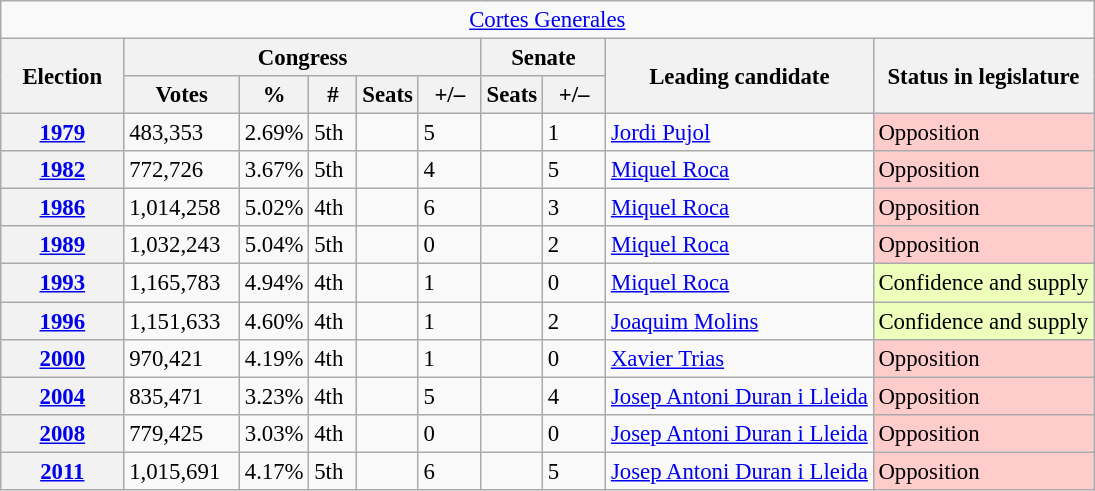<table class="wikitable" style="font-size:95%; text-align:left;">
<tr>
<td colspan="10" align="center"><a href='#'>Cortes Generales</a></td>
</tr>
<tr>
<th rowspan="2" width="75">Election</th>
<th colspan="5">Congress</th>
<th colspan="2">Senate</th>
<th rowspan="2">Leading candidate</th>
<th rowspan="2">Status in legislature</th>
</tr>
<tr>
<th width="70">Votes</th>
<th width="35">%</th>
<th width="25">#</th>
<th>Seats</th>
<th width="35">+/–</th>
<th>Seats</th>
<th width="35">+/–</th>
</tr>
<tr>
<th><a href='#'>1979</a></th>
<td>483,353</td>
<td>2.69%</td>
<td>5th</td>
<td></td>
<td>5</td>
<td></td>
<td>1</td>
<td><a href='#'>Jordi Pujol</a></td>
<td style="background:#fcc;">Opposition</td>
</tr>
<tr>
<th><a href='#'>1982</a></th>
<td>772,726</td>
<td>3.67%</td>
<td>5th</td>
<td></td>
<td>4</td>
<td></td>
<td>5</td>
<td><a href='#'>Miquel Roca</a></td>
<td style="background:#fcc;">Opposition</td>
</tr>
<tr>
<th><a href='#'>1986</a></th>
<td>1,014,258</td>
<td>5.02%</td>
<td>4th</td>
<td></td>
<td>6</td>
<td></td>
<td>3</td>
<td><a href='#'>Miquel Roca</a></td>
<td style="background:#fcc;">Opposition</td>
</tr>
<tr>
<th><a href='#'>1989</a></th>
<td>1,032,243</td>
<td>5.04%</td>
<td>5th</td>
<td></td>
<td>0</td>
<td></td>
<td>2</td>
<td><a href='#'>Miquel Roca</a></td>
<td style="background:#fcc;">Opposition</td>
</tr>
<tr>
<th><a href='#'>1993</a></th>
<td>1,165,783</td>
<td>4.94%</td>
<td>4th</td>
<td></td>
<td>1</td>
<td></td>
<td>0</td>
<td><a href='#'>Miquel Roca</a></td>
<td style="background:#efb;">Confidence and supply</td>
</tr>
<tr>
<th><a href='#'>1996</a></th>
<td>1,151,633</td>
<td>4.60%</td>
<td>4th</td>
<td></td>
<td>1</td>
<td></td>
<td>2</td>
<td><a href='#'>Joaquim Molins</a></td>
<td style="background:#efb;">Confidence and supply</td>
</tr>
<tr>
<th><a href='#'>2000</a></th>
<td>970,421</td>
<td>4.19%</td>
<td>4th</td>
<td></td>
<td>1</td>
<td></td>
<td>0</td>
<td><a href='#'>Xavier Trias</a></td>
<td style="background:#fcc;">Opposition</td>
</tr>
<tr>
<th><a href='#'>2004</a></th>
<td>835,471</td>
<td>3.23%</td>
<td>4th</td>
<td></td>
<td>5</td>
<td></td>
<td>4</td>
<td><a href='#'>Josep Antoni Duran i Lleida</a></td>
<td style="background:#fcc;">Opposition</td>
</tr>
<tr>
<th><a href='#'>2008</a></th>
<td>779,425</td>
<td>3.03%</td>
<td>4th</td>
<td></td>
<td>0</td>
<td></td>
<td>0</td>
<td><a href='#'>Josep Antoni Duran i Lleida</a></td>
<td style="background:#fcc;">Opposition</td>
</tr>
<tr>
<th><a href='#'>2011</a></th>
<td>1,015,691</td>
<td>4.17%</td>
<td>5th</td>
<td></td>
<td>6</td>
<td></td>
<td>5</td>
<td><a href='#'>Josep Antoni Duran i Lleida</a></td>
<td style="background:#fcc;">Opposition</td>
</tr>
</table>
